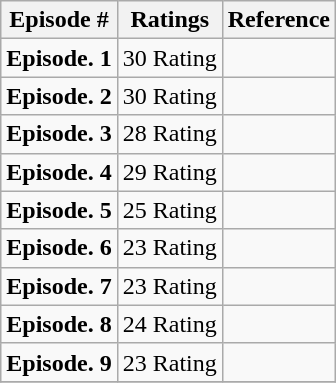<table class="wikitable">
<tr>
<th>Episode #</th>
<th>Ratings</th>
<th>Reference</th>
</tr>
<tr>
<td><strong>Episode. 1</strong></td>
<td>30 Rating</td>
<td></td>
</tr>
<tr>
<td><strong>Episode. 2</strong></td>
<td>30 Rating</td>
<td></td>
</tr>
<tr>
<td><strong>Episode. 3</strong></td>
<td>28 Rating</td>
<td></td>
</tr>
<tr>
<td><strong>Episode. 4</strong></td>
<td>29 Rating</td>
<td></td>
</tr>
<tr>
<td><strong>Episode. 5</strong></td>
<td>25 Rating</td>
<td></td>
</tr>
<tr>
<td><strong>Episode. 6</strong></td>
<td>23 Rating</td>
<td></td>
</tr>
<tr>
<td><strong>Episode. 7</strong></td>
<td>23 Rating</td>
<td></td>
</tr>
<tr>
<td><strong>Episode. 8</strong></td>
<td>24 Rating</td>
<td></td>
</tr>
<tr>
<td><strong>Episode. 9</strong></td>
<td>23 Rating</td>
<td></td>
</tr>
<tr>
</tr>
</table>
